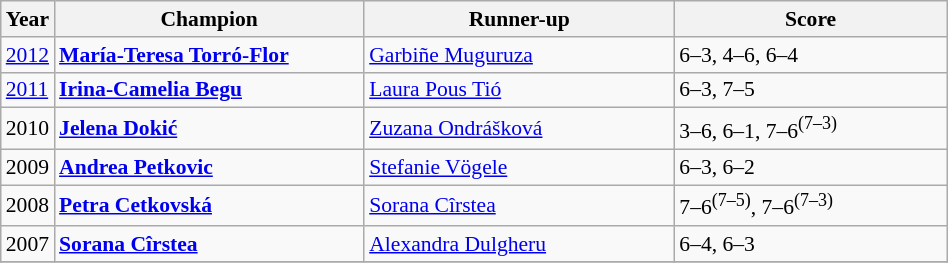<table class="wikitable" style="font-size:90%">
<tr>
<th>Year</th>
<th width="200">Champion</th>
<th width="200">Runner-up</th>
<th width="175">Score</th>
</tr>
<tr>
<td><a href='#'>2012</a></td>
<td> <strong><a href='#'>María-Teresa Torró-Flor</a></strong></td>
<td> <a href='#'>Garbiñe Muguruza</a></td>
<td>6–3,  4–6, 6–4</td>
</tr>
<tr>
<td><a href='#'>2011</a></td>
<td> <strong><a href='#'>Irina-Camelia Begu</a></strong></td>
<td> <a href='#'>Laura Pous Tió</a></td>
<td>6–3, 7–5</td>
</tr>
<tr>
<td>2010</td>
<td> <strong><a href='#'>Jelena Dokić</a></strong></td>
<td> <a href='#'>Zuzana Ondrášková</a></td>
<td>3–6, 6–1, 7–6<sup>(7–3)</sup></td>
</tr>
<tr>
<td>2009</td>
<td> <strong><a href='#'>Andrea Petkovic</a></strong></td>
<td> <a href='#'>Stefanie Vögele</a></td>
<td>6–3, 6–2</td>
</tr>
<tr>
<td>2008</td>
<td> <strong><a href='#'>Petra Cetkovská</a></strong></td>
<td> <a href='#'>Sorana Cîrstea</a></td>
<td>7–6<sup>(7–5)</sup>, 7–6<sup>(7–3)</sup></td>
</tr>
<tr>
<td>2007</td>
<td> <strong><a href='#'>Sorana Cîrstea</a></strong></td>
<td> <a href='#'>Alexandra Dulgheru</a></td>
<td>6–4, 6–3</td>
</tr>
<tr>
</tr>
</table>
